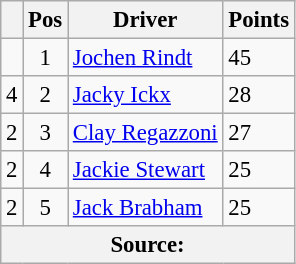<table class="wikitable" style="font-size: 95%;">
<tr>
<th></th>
<th>Pos</th>
<th>Driver</th>
<th>Points</th>
</tr>
<tr>
<td align="left"></td>
<td align="center">1</td>
<td> <a href='#'>Jochen Rindt</a></td>
<td align="left">45</td>
</tr>
<tr>
<td align="left"> 4</td>
<td align="center">2</td>
<td> <a href='#'>Jacky Ickx</a></td>
<td align="left">28</td>
</tr>
<tr>
<td align="left"> 2</td>
<td align="center">3</td>
<td> <a href='#'>Clay Regazzoni</a></td>
<td align="left">27</td>
</tr>
<tr>
<td align="left"> 2</td>
<td align="center">4</td>
<td> <a href='#'>Jackie Stewart</a></td>
<td align="left">25</td>
</tr>
<tr>
<td align="left"> 2</td>
<td align="center">5</td>
<td> <a href='#'>Jack Brabham</a></td>
<td align="left">25</td>
</tr>
<tr>
<th colspan=4>Source:</th>
</tr>
</table>
